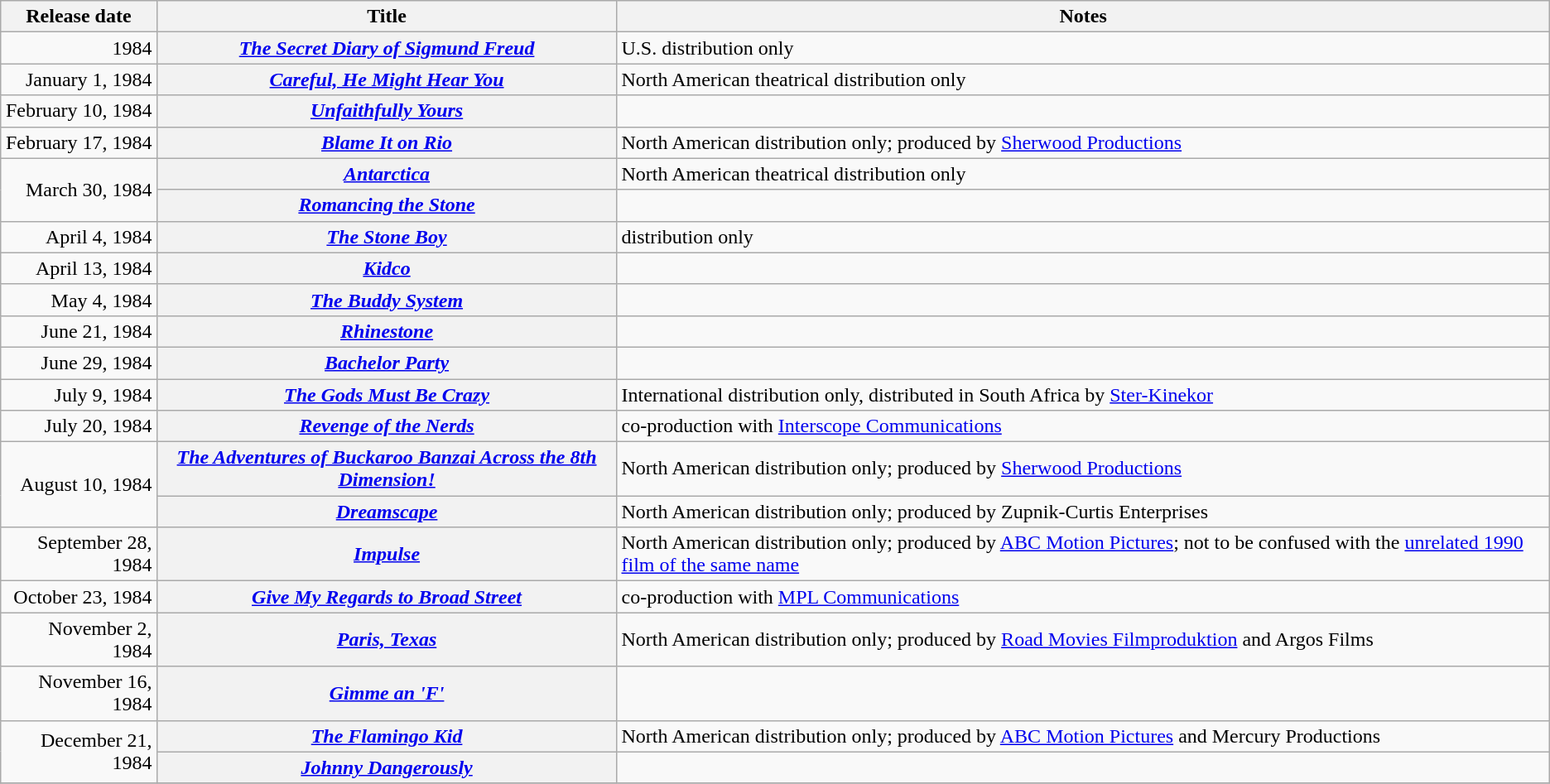<table class="wikitable plainrowheaders sortable">
<tr>
<th scope="col">Release date</th>
<th scope="col">Title</th>
<th scope="col" class="unsortable">Notes</th>
</tr>
<tr>
<td style="text-align:right;">1984</td>
<th scope="row"><em><a href='#'>The Secret Diary of Sigmund Freud</a></em></th>
<td>U.S. distribution only</td>
</tr>
<tr>
<td style="text-align:right;">January 1, 1984</td>
<th scope="row"><em><a href='#'>Careful, He Might Hear You</a></em></th>
<td>North American theatrical distribution only</td>
</tr>
<tr>
<td style="text-align:right;">February 10, 1984</td>
<th scope="row"><em><a href='#'>Unfaithfully Yours</a></em></th>
<td></td>
</tr>
<tr>
<td style="text-align:right;">February 17, 1984</td>
<th scope="row"><em><a href='#'>Blame It on Rio</a></em></th>
<td>North American distribution only; produced by <a href='#'>Sherwood Productions</a></td>
</tr>
<tr>
<td style="text-align:right;" rowspan="2">March 30, 1984</td>
<th scope="row"><em><a href='#'>Antarctica</a></em></th>
<td>North American theatrical distribution only</td>
</tr>
<tr>
<th scope="row"><em><a href='#'>Romancing the Stone</a></em></th>
<td></td>
</tr>
<tr>
<td style="text-align:right;">April 4, 1984</td>
<th scope="row"><em><a href='#'>The Stone Boy</a></em></th>
<td>distribution only</td>
</tr>
<tr>
<td style="text-align:right;">April 13, 1984</td>
<th scope="row"><em><a href='#'>Kidco</a></em></th>
<td></td>
</tr>
<tr>
<td style="text-align:right;">May 4, 1984</td>
<th scope="row"><em><a href='#'>The Buddy System</a></em></th>
<td></td>
</tr>
<tr>
<td style="text-align:right;">June 21, 1984</td>
<th scope="row"><em><a href='#'>Rhinestone</a></em></th>
<td></td>
</tr>
<tr>
<td style="text-align:right;">June 29, 1984</td>
<th scope="row"><em><a href='#'>Bachelor Party</a></em></th>
<td></td>
</tr>
<tr>
<td style="text-align:right;">July 9, 1984</td>
<th scope="row"><em><a href='#'>The Gods Must Be Crazy</a></em></th>
<td>International distribution only, distributed in South Africa by <a href='#'>Ster-Kinekor</a></td>
</tr>
<tr>
<td style="text-align:right;">July 20, 1984</td>
<th scope="row"><em><a href='#'>Revenge of the Nerds</a></em></th>
<td>co-production with <a href='#'>Interscope Communications</a></td>
</tr>
<tr>
<td style="text-align:right;" rowspan="2">August 10, 1984</td>
<th scope="row"><em><a href='#'>The Adventures of Buckaroo Banzai Across the 8th Dimension!</a></em></th>
<td>North American distribution only; produced by <a href='#'>Sherwood Productions</a></td>
</tr>
<tr>
<th scope="row"><em><a href='#'>Dreamscape</a></em></th>
<td>North American distribution only; produced by Zupnik-Curtis Enterprises</td>
</tr>
<tr>
<td style="text-align:right;">September 28, 1984</td>
<th scope="row"><em><a href='#'>Impulse</a></em></th>
<td>North American distribution only; produced by <a href='#'>ABC Motion Pictures</a>; not to be confused with the <a href='#'>unrelated 1990 film of the same name</a></td>
</tr>
<tr>
<td style="text-align:right;">October 23, 1984</td>
<th scope="row"><em><a href='#'>Give My Regards to Broad Street</a></em></th>
<td>co-production with <a href='#'>MPL Communications</a></td>
</tr>
<tr>
<td style="text-align:right;">November 2, 1984</td>
<th scope="row"><em><a href='#'>Paris, Texas</a></em></th>
<td>North American distribution only; produced by <a href='#'>Road Movies Filmproduktion</a> and Argos Films</td>
</tr>
<tr>
<td style="text-align:right;">November 16, 1984</td>
<th scope="row"><em><a href='#'>Gimme an 'F'</a></em></th>
<td></td>
</tr>
<tr>
<td style="text-align:right;" rowspan="2">December 21, 1984</td>
<th scope="row"><em><a href='#'>The Flamingo Kid</a></em></th>
<td>North American distribution only; produced by <a href='#'>ABC Motion Pictures</a> and Mercury Productions</td>
</tr>
<tr>
<th scope="row"><em><a href='#'>Johnny Dangerously</a></em></th>
<td></td>
</tr>
<tr>
</tr>
</table>
